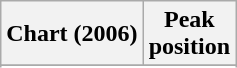<table class="wikitable sortable">
<tr>
<th>Chart (2006)</th>
<th>Peak<br>position</th>
</tr>
<tr>
</tr>
<tr>
</tr>
</table>
